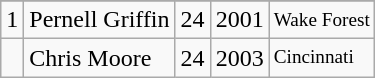<table class="wikitable">
<tr>
</tr>
<tr>
<td>1</td>
<td>Pernell Griffin</td>
<td>24</td>
<td>2001</td>
<td style="font-size:80%;">Wake Forest</td>
</tr>
<tr>
<td></td>
<td>Chris Moore</td>
<td>24</td>
<td>2003</td>
<td style="font-size:80%;">Cincinnati</td>
</tr>
</table>
